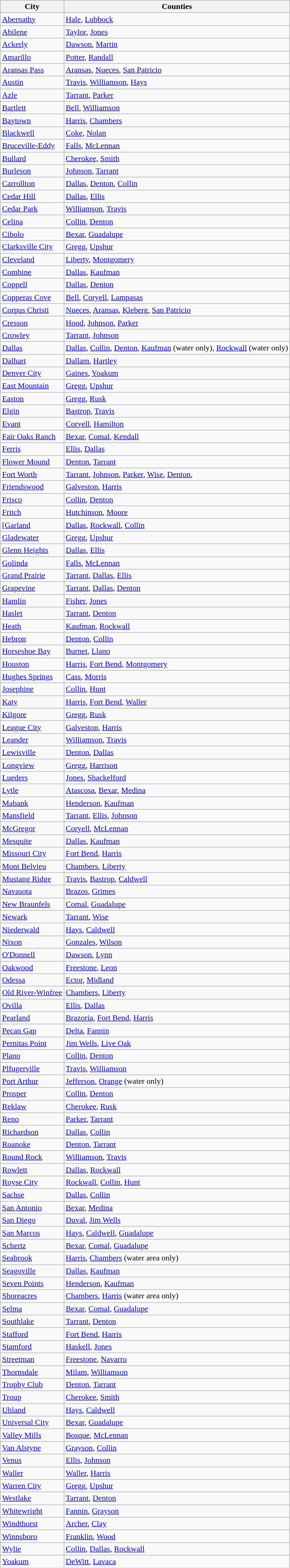<table class="wikitable sortable">
<tr>
<th>City</th>
<th>Counties</th>
</tr>
<tr>
<td><a href='#'>Abernathy</a></td>
<td><a href='#'>Hale</a>, <a href='#'>Lubbock</a></td>
</tr>
<tr>
<td><a href='#'>Abilene</a></td>
<td><a href='#'>Taylor</a>, <a href='#'>Jones</a></td>
</tr>
<tr>
<td><a href='#'>Ackerly</a></td>
<td><a href='#'>Dawson</a>, <a href='#'>Martin</a></td>
</tr>
<tr>
<td><a href='#'>Amarillo</a></td>
<td><a href='#'>Potter</a>, <a href='#'>Randall</a></td>
</tr>
<tr>
<td><a href='#'>Aransas Pass</a></td>
<td><a href='#'>Aransas</a>, <a href='#'>Nueces</a>, <a href='#'>San Patricio</a></td>
</tr>
<tr>
<td><a href='#'>Austin</a></td>
<td><a href='#'>Travis</a>, <a href='#'>Williamson</a>, <a href='#'>Hays</a></td>
</tr>
<tr>
<td><a href='#'>Azle</a></td>
<td><a href='#'>Tarrant</a>, <a href='#'>Parker</a></td>
</tr>
<tr>
<td><a href='#'>Bartlett</a></td>
<td><a href='#'>Bell</a>, <a href='#'>Williamson</a></td>
</tr>
<tr>
<td><a href='#'>Baytown</a></td>
<td><a href='#'>Harris</a>, <a href='#'>Chambers</a></td>
</tr>
<tr>
<td><a href='#'>Blackwell</a></td>
<td><a href='#'>Coke</a>, <a href='#'>Nolan</a></td>
</tr>
<tr>
<td><a href='#'>Bruceville-Eddy</a></td>
<td><a href='#'>Falls</a>, <a href='#'>McLennan</a></td>
</tr>
<tr>
<td><a href='#'>Bullard</a></td>
<td><a href='#'>Cherokee</a>, <a href='#'>Smith</a></td>
</tr>
<tr>
<td><a href='#'>Burleson</a></td>
<td><a href='#'>Johnson</a>, <a href='#'>Tarrant</a></td>
</tr>
<tr>
<td><a href='#'>Carrollton</a></td>
<td><a href='#'>Dallas</a>, <a href='#'>Denton</a>, <a href='#'>Collin</a></td>
</tr>
<tr>
<td><a href='#'>Cedar Hill</a></td>
<td><a href='#'>Dallas</a>, <a href='#'>Ellis</a></td>
</tr>
<tr>
<td><a href='#'>Cedar Park</a></td>
<td><a href='#'>Williamson</a>, <a href='#'>Travis</a></td>
</tr>
<tr>
<td><a href='#'>Celina</a></td>
<td><a href='#'>Collin</a>, <a href='#'>Denton</a></td>
</tr>
<tr>
<td><a href='#'>Cibolo</a></td>
<td><a href='#'>Bexar</a>, <a href='#'>Guadalupe</a></td>
</tr>
<tr>
<td><a href='#'>Clarksville City</a></td>
<td><a href='#'>Gregg</a>, <a href='#'>Upshur</a></td>
</tr>
<tr>
<td><a href='#'>Cleveland</a></td>
<td><a href='#'>Liberty</a>, <a href='#'>Montgomery</a></td>
</tr>
<tr>
<td><a href='#'>Combine</a></td>
<td><a href='#'>Dallas</a>, <a href='#'>Kaufman</a></td>
</tr>
<tr>
<td><a href='#'>Coppell</a></td>
<td><a href='#'>Dallas</a>, <a href='#'>Denton</a></td>
</tr>
<tr>
<td><a href='#'>Copperas Cove</a></td>
<td><a href='#'>Bell</a>, <a href='#'>Coryell</a>, <a href='#'>Lampasas</a></td>
</tr>
<tr>
<td><a href='#'>Corpus Christi</a></td>
<td><a href='#'>Nueces</a>, <a href='#'>Aransas</a>, <a href='#'>Kleberg</a>, <a href='#'>San Patricio</a></td>
</tr>
<tr>
<td><a href='#'>Cresson</a></td>
<td><a href='#'>Hood</a>, <a href='#'>Johnson</a>, <a href='#'>Parker</a></td>
</tr>
<tr>
<td><a href='#'>Crowley</a></td>
<td><a href='#'>Tarrant</a>, <a href='#'>Johnson</a></td>
</tr>
<tr>
<td><a href='#'>Dallas</a></td>
<td><a href='#'>Dallas</a>, <a href='#'>Collin</a>, <a href='#'>Denton</a>, <a href='#'>Kaufman</a> (water only), <a href='#'>Rockwall</a> (water only)</td>
</tr>
<tr>
<td><a href='#'>Dalhart</a></td>
<td><a href='#'>Dallam</a>, <a href='#'>Hartley</a></td>
</tr>
<tr>
<td><a href='#'>Denver City</a></td>
<td><a href='#'>Gaines</a>, <a href='#'>Yoakum</a></td>
</tr>
<tr>
<td><a href='#'>East Mountain</a></td>
<td><a href='#'>Gregg</a>, <a href='#'>Upshur</a></td>
</tr>
<tr>
<td><a href='#'>Easton</a></td>
<td><a href='#'>Gregg</a>, <a href='#'>Rusk</a></td>
</tr>
<tr>
<td><a href='#'>Elgin</a></td>
<td><a href='#'>Bastrop</a>, <a href='#'>Travis</a></td>
</tr>
<tr>
<td><a href='#'>Evant</a></td>
<td><a href='#'>Coryell</a>, <a href='#'>Hamilton</a></td>
</tr>
<tr>
<td><a href='#'>Fair Oaks Ranch</a></td>
<td><a href='#'>Bexar</a>, <a href='#'>Comal</a>, <a href='#'>Kendall</a></td>
</tr>
<tr>
<td><a href='#'>Ferris</a></td>
<td><a href='#'>Ellis</a>, <a href='#'>Dallas</a></td>
</tr>
<tr>
<td><a href='#'>Flower Mound</a></td>
<td><a href='#'>Denton</a>, <a href='#'>Tarrant</a></td>
</tr>
<tr>
<td><a href='#'>Fort Worth</a></td>
<td><a href='#'>Tarrant</a>, <a href='#'>Johnson</a>, <a href='#'>Parker</a>, <a href='#'>Wise</a>, <a href='#'>Denton</a>,</td>
</tr>
<tr>
<td><a href='#'>Friendswood</a></td>
<td><a href='#'>Galveston</a>, <a href='#'>Harris</a></td>
</tr>
<tr>
<td><a href='#'>Frisco</a></td>
<td><a href='#'>Collin</a>, <a href='#'>Denton</a></td>
</tr>
<tr>
<td><a href='#'>Fritch</a></td>
<td><a href='#'>Hutchinson</a>, <a href='#'>Moore</a></td>
</tr>
<tr>
<td><a href='#'>[Garland</a></td>
<td><a href='#'>Dallas</a>, <a href='#'>Rockwall</a>, <a href='#'>Collin</a></td>
</tr>
<tr>
<td><a href='#'>Gladewater</a></td>
<td><a href='#'>Gregg</a>, <a href='#'>Upshur</a></td>
</tr>
<tr>
<td><a href='#'>Glenn Heights</a></td>
<td><a href='#'>Dallas</a>, <a href='#'>Ellis</a></td>
</tr>
<tr>
<td><a href='#'>Golinda</a></td>
<td><a href='#'>Falls</a>, <a href='#'>McLennan</a></td>
</tr>
<tr>
<td><a href='#'>Grand Prairie</a></td>
<td><a href='#'>Tarrant</a>, <a href='#'>Dallas</a>, <a href='#'>Ellis</a></td>
</tr>
<tr>
<td><a href='#'>Grapevine</a></td>
<td><a href='#'>Tarrant</a>, <a href='#'>Dallas</a>, <a href='#'>Denton</a></td>
</tr>
<tr>
<td><a href='#'>Hamlin</a></td>
<td><a href='#'>Fisher</a>, <a href='#'>Jones</a></td>
</tr>
<tr>
<td><a href='#'>Haslet</a></td>
<td><a href='#'>Tarrant</a>, <a href='#'>Denton</a></td>
</tr>
<tr>
<td><a href='#'>Heath</a></td>
<td><a href='#'>Kaufman</a>, <a href='#'>Rockwall</a></td>
</tr>
<tr>
<td><a href='#'>Hebron</a></td>
<td><a href='#'>Denton</a>, <a href='#'>Collin</a></td>
</tr>
<tr>
<td><a href='#'>Horseshoe Bay</a></td>
<td><a href='#'>Burnet</a>, <a href='#'>Llano</a></td>
</tr>
<tr>
<td><a href='#'>Houston</a></td>
<td><a href='#'>Harris</a>, <a href='#'>Fort Bend</a>, <a href='#'>Montgomery</a></td>
</tr>
<tr>
<td><a href='#'>Hughes Springs</a></td>
<td><a href='#'>Cass</a>, <a href='#'>Morris</a></td>
</tr>
<tr>
<td><a href='#'>Josephine</a></td>
<td><a href='#'>Collin</a>, <a href='#'>Hunt</a></td>
</tr>
<tr>
<td><a href='#'>Katy</a></td>
<td><a href='#'>Harris</a>, <a href='#'>Fort Bend</a>, <a href='#'>Waller</a></td>
</tr>
<tr>
<td><a href='#'>Kilgore</a></td>
<td><a href='#'>Gregg</a>, <a href='#'>Rusk</a></td>
</tr>
<tr>
<td><a href='#'>League City</a></td>
<td><a href='#'>Galveston</a>, <a href='#'>Harris</a></td>
</tr>
<tr>
<td><a href='#'>Leander</a></td>
<td><a href='#'>Williamson</a>, <a href='#'>Travis</a></td>
</tr>
<tr>
<td><a href='#'>Lewisville</a></td>
<td><a href='#'>Denton</a>, <a href='#'>Dallas</a></td>
</tr>
<tr>
<td><a href='#'>Longview</a></td>
<td><a href='#'>Gregg</a>, <a href='#'>Harrison</a></td>
</tr>
<tr>
<td><a href='#'>Lueders</a></td>
<td><a href='#'>Jones</a>, <a href='#'>Shackelford</a></td>
</tr>
<tr>
<td><a href='#'>Lytle</a></td>
<td><a href='#'>Atascosa</a>, <a href='#'>Bexar</a>, <a href='#'>Medina</a></td>
</tr>
<tr>
<td><a href='#'>Mabank</a></td>
<td><a href='#'>Henderson</a>, <a href='#'>Kaufman</a></td>
</tr>
<tr>
<td><a href='#'>Mansfield</a></td>
<td><a href='#'>Tarrant</a>, <a href='#'>Ellis</a>, <a href='#'>Johnson</a></td>
</tr>
<tr>
<td><a href='#'>McGregor</a></td>
<td><a href='#'>Coryell</a>, <a href='#'>McLennan</a></td>
</tr>
<tr>
<td><a href='#'>Mesquite</a></td>
<td><a href='#'>Dallas</a>, <a href='#'>Kaufman</a></td>
</tr>
<tr>
<td><a href='#'>Missouri City</a></td>
<td><a href='#'>Fort Bend</a>, <a href='#'>Harris</a></td>
</tr>
<tr>
<td><a href='#'>Mont Belvieu</a></td>
<td><a href='#'>Chambers</a>, <a href='#'>Liberty</a></td>
</tr>
<tr>
<td><a href='#'>Mustang Ridge</a></td>
<td><a href='#'>Travis</a>, <a href='#'>Bastrop</a>, <a href='#'>Caldwell</a></td>
</tr>
<tr>
<td><a href='#'>Navasota</a></td>
<td><a href='#'>Brazos</a>, <a href='#'>Grimes</a></td>
</tr>
<tr>
<td><a href='#'>New Braunfels</a></td>
<td><a href='#'>Comal</a>, <a href='#'>Guadalupe</a></td>
</tr>
<tr>
<td><a href='#'>Newark</a></td>
<td><a href='#'>Tarrant</a>, <a href='#'>Wise</a></td>
</tr>
<tr>
<td><a href='#'>Niederwald</a></td>
<td><a href='#'>Hays</a>, <a href='#'>Caldwell</a></td>
</tr>
<tr>
<td><a href='#'>Nixon</a></td>
<td><a href='#'>Gonzales</a>, <a href='#'>Wilson</a></td>
</tr>
<tr>
<td><a href='#'>O'Donnell</a></td>
<td><a href='#'>Dawson</a>, <a href='#'>Lynn</a></td>
</tr>
<tr>
<td><a href='#'>Oakwood</a></td>
<td><a href='#'>Freestone</a>, <a href='#'>Leon</a></td>
</tr>
<tr>
<td><a href='#'>Odessa</a></td>
<td><a href='#'>Ector</a>, <a href='#'>Midland</a></td>
</tr>
<tr>
<td><a href='#'>Old River-Winfree</a></td>
<td><a href='#'>Chambers</a>, <a href='#'>Liberty</a></td>
</tr>
<tr>
<td><a href='#'>Ovilla</a></td>
<td><a href='#'>Ellis</a>, <a href='#'>Dallas</a></td>
</tr>
<tr>
<td><a href='#'>Pearland</a></td>
<td><a href='#'>Brazoria</a>, <a href='#'>Fort Bend</a>, <a href='#'>Harris</a></td>
</tr>
<tr>
<td><a href='#'>Pecan Gap</a></td>
<td><a href='#'>Delta</a>, <a href='#'>Fannin</a></td>
</tr>
<tr>
<td><a href='#'>Pernitas Point</a></td>
<td><a href='#'>Jim Wells</a>, <a href='#'>Live Oak</a></td>
</tr>
<tr>
<td><a href='#'>Plano</a></td>
<td><a href='#'>Collin</a>, <a href='#'>Denton</a></td>
</tr>
<tr>
<td><a href='#'>Plfugerville</a></td>
<td><a href='#'>Travis</a>, <a href='#'>Williamson</a></td>
</tr>
<tr>
<td><a href='#'>Port Arthur</a></td>
<td><a href='#'>Jefferson</a>, <a href='#'>Orange</a> (water only)</td>
</tr>
<tr>
<td><a href='#'>Prosper</a></td>
<td><a href='#'>Collin</a>, <a href='#'>Denton</a></td>
</tr>
<tr>
<td><a href='#'>Reklaw</a></td>
<td><a href='#'>Cherokee</a>, <a href='#'>Rusk</a></td>
</tr>
<tr>
<td><a href='#'>Reno</a></td>
<td><a href='#'>Parker</a>, <a href='#'>Tarrant</a></td>
</tr>
<tr>
<td><a href='#'>Richardson</a></td>
<td><a href='#'>Dallas</a>, <a href='#'>Collin</a></td>
</tr>
<tr>
<td><a href='#'>Roanoke</a></td>
<td><a href='#'>Denton</a>, <a href='#'>Tarrant</a></td>
</tr>
<tr>
<td><a href='#'>Round Rock</a></td>
<td><a href='#'>Williamson</a>, <a href='#'>Travis</a></td>
</tr>
<tr>
<td><a href='#'>Rowlett</a></td>
<td><a href='#'>Dallas</a>, <a href='#'>Rockwall</a></td>
</tr>
<tr>
<td><a href='#'>Royse City</a></td>
<td><a href='#'>Rockwall</a>, <a href='#'>Collin</a>, <a href='#'>Hunt</a></td>
</tr>
<tr>
<td><a href='#'>Sachse</a></td>
<td><a href='#'>Dallas</a>, <a href='#'>Collin</a></td>
</tr>
<tr>
<td><a href='#'>San Antonio</a></td>
<td><a href='#'>Bexar</a>, <a href='#'>Medina</a></td>
</tr>
<tr>
<td><a href='#'>San Diego</a></td>
<td><a href='#'>Duval</a>, <a href='#'>Jim Wells</a></td>
</tr>
<tr>
<td><a href='#'>San Marcos</a></td>
<td><a href='#'>Hays</a>, <a href='#'>Caldwell</a>, <a href='#'>Guadalupe</a></td>
</tr>
<tr>
<td><a href='#'>Schertz</a></td>
<td><a href='#'>Bexar</a>, <a href='#'>Comal</a>, <a href='#'>Guadalupe</a></td>
</tr>
<tr>
<td><a href='#'>Seabrook</a></td>
<td><a href='#'>Harris</a>, <a href='#'>Chambers</a> (water area only)</td>
</tr>
<tr>
<td><a href='#'>Seagoville</a></td>
<td><a href='#'>Dallas</a>, <a href='#'>Kaufman</a></td>
</tr>
<tr>
<td><a href='#'>Seven Points</a></td>
<td><a href='#'>Henderson</a>, <a href='#'>Kaufman</a></td>
</tr>
<tr>
<td><a href='#'>Shoreacres</a></td>
<td><a href='#'>Chambers</a>, <a href='#'>Harris</a> (water area only)</td>
</tr>
<tr>
<td><a href='#'>Selma</a></td>
<td><a href='#'>Bexar</a>, <a href='#'>Comal</a>, <a href='#'>Guadalupe</a></td>
</tr>
<tr>
<td><a href='#'>Southlake</a></td>
<td><a href='#'>Tarrant</a>, <a href='#'>Denton</a></td>
</tr>
<tr>
<td><a href='#'>Stafford</a></td>
<td><a href='#'>Fort Bend</a>, <a href='#'>Harris</a></td>
</tr>
<tr>
<td><a href='#'>Stamford</a></td>
<td><a href='#'>Haskell</a>, <a href='#'>Jones</a></td>
</tr>
<tr>
<td><a href='#'>Streetman</a></td>
<td><a href='#'>Freestone</a>, <a href='#'>Navarro</a></td>
</tr>
<tr>
<td><a href='#'>Thornsdale</a></td>
<td><a href='#'>Milam</a>, <a href='#'>Williamson</a></td>
</tr>
<tr>
<td><a href='#'>Trophy Club</a></td>
<td><a href='#'>Denton</a>, <a href='#'>Tarrant</a></td>
</tr>
<tr>
<td><a href='#'>Troup</a></td>
<td><a href='#'>Cherokee</a>, <a href='#'>Smith</a></td>
</tr>
<tr>
<td><a href='#'>Uhland</a></td>
<td><a href='#'>Hays</a>, <a href='#'>Caldwell</a></td>
</tr>
<tr>
<td><a href='#'>Universal City</a></td>
<td><a href='#'>Bexar</a>, <a href='#'>Guadalupe</a></td>
</tr>
<tr>
<td><a href='#'>Valley Mills</a></td>
<td><a href='#'>Bosque</a>, <a href='#'>McLennan</a></td>
</tr>
<tr>
<td><a href='#'>Van Alstyne</a></td>
<td><a href='#'>Grayson</a>, <a href='#'>Collin</a></td>
</tr>
<tr>
<td><a href='#'>Venus</a></td>
<td><a href='#'>Ellis</a>, <a href='#'>Johnson</a></td>
</tr>
<tr>
<td><a href='#'>Waller</a></td>
<td><a href='#'>Waller</a>, <a href='#'>Harris</a></td>
</tr>
<tr>
<td><a href='#'>Warren City</a></td>
<td><a href='#'>Gregg</a>, <a href='#'>Upshur</a></td>
</tr>
<tr>
<td><a href='#'>Westlake</a></td>
<td><a href='#'>Tarrant</a>, <a href='#'>Denton</a></td>
</tr>
<tr>
<td><a href='#'>Whitewright</a></td>
<td><a href='#'>Fannin</a>, <a href='#'>Grayson</a></td>
</tr>
<tr>
<td><a href='#'>Windthorst</a></td>
<td><a href='#'>Archer</a>, <a href='#'>Clay</a></td>
</tr>
<tr>
<td><a href='#'>Winnsboro</a></td>
<td><a href='#'>Franklin</a>, <a href='#'>Wood</a></td>
</tr>
<tr>
<td><a href='#'>Wylie</a></td>
<td><a href='#'>Collin</a>, <a href='#'>Dallas</a>, <a href='#'>Rockwall</a></td>
</tr>
<tr>
<td><a href='#'>Yoakum</a></td>
<td><a href='#'>DeWitt</a>, <a href='#'>Lavaca</a></td>
</tr>
</table>
